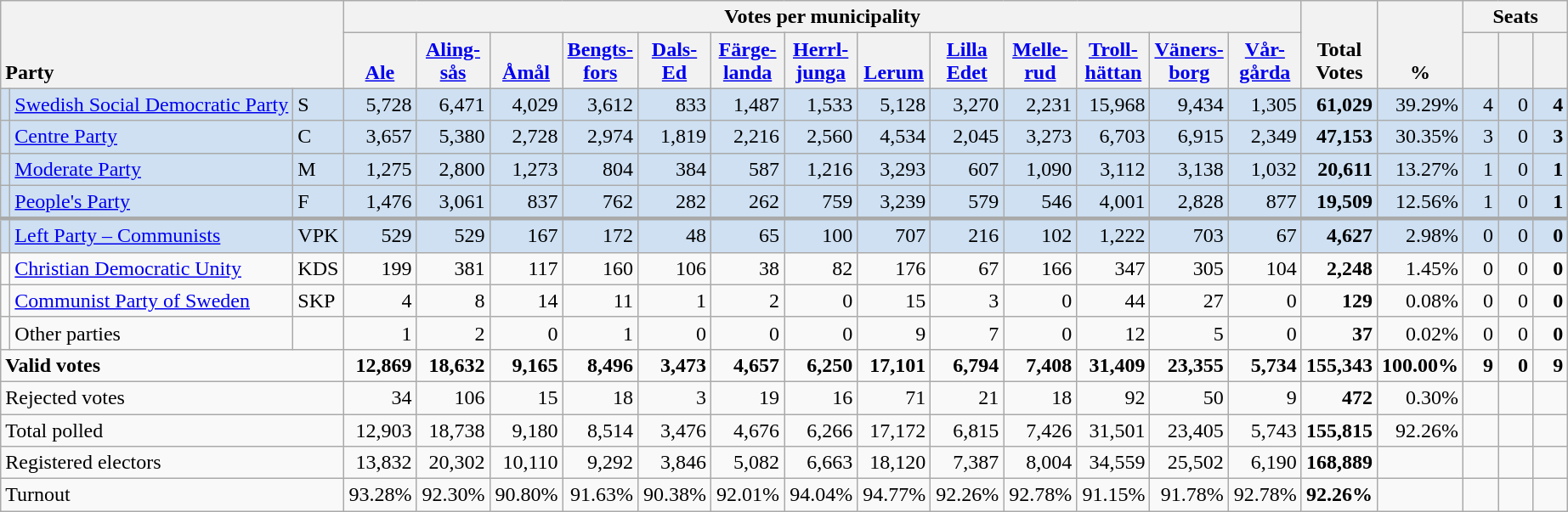<table class="wikitable" border="1" style="text-align:right;">
<tr>
<th style="text-align:left;" valign=bottom rowspan=2 colspan=3>Party</th>
<th colspan=13>Votes per municipality</th>
<th align=center valign=bottom rowspan=2 width="50">Total Votes</th>
<th align=center valign=bottom rowspan=2 width="50">%</th>
<th colspan=3>Seats</th>
</tr>
<tr>
<th align=center valign=bottom width="50"><a href='#'>Ale</a></th>
<th align=center valign=bottom width="50"><a href='#'>Aling- sås</a></th>
<th align=center valign=bottom width="50"><a href='#'>Åmål</a></th>
<th align=center valign=bottom width="50"><a href='#'>Bengts- fors</a></th>
<th align=center valign=bottom width="50"><a href='#'>Dals- Ed</a></th>
<th align=center valign=bottom width="50"><a href='#'>Färge- landa</a></th>
<th align=center valign=bottom width="50"><a href='#'>Herrl- junga</a></th>
<th align=center valign=bottom width="50"><a href='#'>Lerum</a></th>
<th align=center valign=bottom width="50"><a href='#'>Lilla Edet</a></th>
<th align=center valign=bottom width="50"><a href='#'>Melle- rud</a></th>
<th align=center valign=bottom width="50"><a href='#'>Troll- hättan</a></th>
<th align=center valign=bottom width="50"><a href='#'>Väners- borg</a></th>
<th align=center valign=bottom width="50"><a href='#'>Vår- gårda</a></th>
<th align=center valign=bottom width="20"><small></small></th>
<th align=center valign=bottom width="20"><small><a href='#'></a></small></th>
<th align=center valign=bottom width="20"><small></small></th>
</tr>
<tr style="background:#CEE0F2;">
<td></td>
<td align=left style="white-space: nowrap;"><a href='#'>Swedish Social Democratic Party</a></td>
<td align=left>S</td>
<td>5,728</td>
<td>6,471</td>
<td>4,029</td>
<td>3,612</td>
<td>833</td>
<td>1,487</td>
<td>1,533</td>
<td>5,128</td>
<td>3,270</td>
<td>2,231</td>
<td>15,968</td>
<td>9,434</td>
<td>1,305</td>
<td><strong>61,029</strong></td>
<td>39.29%</td>
<td>4</td>
<td>0</td>
<td><strong>4</strong></td>
</tr>
<tr style="background:#CEE0F2;">
<td></td>
<td align=left><a href='#'>Centre Party</a></td>
<td align=left>C</td>
<td>3,657</td>
<td>5,380</td>
<td>2,728</td>
<td>2,974</td>
<td>1,819</td>
<td>2,216</td>
<td>2,560</td>
<td>4,534</td>
<td>2,045</td>
<td>3,273</td>
<td>6,703</td>
<td>6,915</td>
<td>2,349</td>
<td><strong>47,153</strong></td>
<td>30.35%</td>
<td>3</td>
<td>0</td>
<td><strong>3</strong></td>
</tr>
<tr style="background:#CEE0F2;">
<td></td>
<td align=left><a href='#'>Moderate Party</a></td>
<td align=left>M</td>
<td>1,275</td>
<td>2,800</td>
<td>1,273</td>
<td>804</td>
<td>384</td>
<td>587</td>
<td>1,216</td>
<td>3,293</td>
<td>607</td>
<td>1,090</td>
<td>3,112</td>
<td>3,138</td>
<td>1,032</td>
<td><strong>20,611</strong></td>
<td>13.27%</td>
<td>1</td>
<td>0</td>
<td><strong>1</strong></td>
</tr>
<tr style="background:#CEE0F2;">
<td></td>
<td align=left><a href='#'>People's Party</a></td>
<td align=left>F</td>
<td>1,476</td>
<td>3,061</td>
<td>837</td>
<td>762</td>
<td>282</td>
<td>262</td>
<td>759</td>
<td>3,239</td>
<td>579</td>
<td>546</td>
<td>4,001</td>
<td>2,828</td>
<td>877</td>
<td><strong>19,509</strong></td>
<td>12.56%</td>
<td>1</td>
<td>0</td>
<td><strong>1</strong></td>
</tr>
<tr style="background:#CEE0F2; border-top:3px solid darkgray;">
<td></td>
<td align=left><a href='#'>Left Party – Communists</a></td>
<td align=left>VPK</td>
<td>529</td>
<td>529</td>
<td>167</td>
<td>172</td>
<td>48</td>
<td>65</td>
<td>100</td>
<td>707</td>
<td>216</td>
<td>102</td>
<td>1,222</td>
<td>703</td>
<td>67</td>
<td><strong>4,627</strong></td>
<td>2.98%</td>
<td>0</td>
<td>0</td>
<td><strong>0</strong></td>
</tr>
<tr>
<td></td>
<td align=left><a href='#'>Christian Democratic Unity</a></td>
<td align=left>KDS</td>
<td>199</td>
<td>381</td>
<td>117</td>
<td>160</td>
<td>106</td>
<td>38</td>
<td>82</td>
<td>176</td>
<td>67</td>
<td>166</td>
<td>347</td>
<td>305</td>
<td>104</td>
<td><strong>2,248</strong></td>
<td>1.45%</td>
<td>0</td>
<td>0</td>
<td><strong>0</strong></td>
</tr>
<tr>
<td></td>
<td align=left><a href='#'>Communist Party of Sweden</a></td>
<td align=left>SKP</td>
<td>4</td>
<td>8</td>
<td>14</td>
<td>11</td>
<td>1</td>
<td>2</td>
<td>0</td>
<td>15</td>
<td>3</td>
<td>0</td>
<td>44</td>
<td>27</td>
<td>0</td>
<td><strong>129</strong></td>
<td>0.08%</td>
<td>0</td>
<td>0</td>
<td><strong>0</strong></td>
</tr>
<tr>
<td></td>
<td align=left>Other parties</td>
<td></td>
<td>1</td>
<td>2</td>
<td>0</td>
<td>1</td>
<td>0</td>
<td>0</td>
<td>0</td>
<td>9</td>
<td>7</td>
<td>0</td>
<td>12</td>
<td>5</td>
<td>0</td>
<td><strong>37</strong></td>
<td>0.02%</td>
<td>0</td>
<td>0</td>
<td><strong>0</strong></td>
</tr>
<tr style="font-weight:bold">
<td align=left colspan=3>Valid votes</td>
<td>12,869</td>
<td>18,632</td>
<td>9,165</td>
<td>8,496</td>
<td>3,473</td>
<td>4,657</td>
<td>6,250</td>
<td>17,101</td>
<td>6,794</td>
<td>7,408</td>
<td>31,409</td>
<td>23,355</td>
<td>5,734</td>
<td>155,343</td>
<td>100.00%</td>
<td>9</td>
<td>0</td>
<td>9</td>
</tr>
<tr>
<td align=left colspan=3>Rejected votes</td>
<td>34</td>
<td>106</td>
<td>15</td>
<td>18</td>
<td>3</td>
<td>19</td>
<td>16</td>
<td>71</td>
<td>21</td>
<td>18</td>
<td>92</td>
<td>50</td>
<td>9</td>
<td><strong>472</strong></td>
<td>0.30%</td>
<td></td>
<td></td>
<td></td>
</tr>
<tr>
<td align=left colspan=3>Total polled</td>
<td>12,903</td>
<td>18,738</td>
<td>9,180</td>
<td>8,514</td>
<td>3,476</td>
<td>4,676</td>
<td>6,266</td>
<td>17,172</td>
<td>6,815</td>
<td>7,426</td>
<td>31,501</td>
<td>23,405</td>
<td>5,743</td>
<td><strong>155,815</strong></td>
<td>92.26%</td>
<td></td>
<td></td>
<td></td>
</tr>
<tr>
<td align=left colspan=3>Registered electors</td>
<td>13,832</td>
<td>20,302</td>
<td>10,110</td>
<td>9,292</td>
<td>3,846</td>
<td>5,082</td>
<td>6,663</td>
<td>18,120</td>
<td>7,387</td>
<td>8,004</td>
<td>34,559</td>
<td>25,502</td>
<td>6,190</td>
<td><strong>168,889</strong></td>
<td></td>
<td></td>
<td></td>
<td></td>
</tr>
<tr>
<td align=left colspan=3>Turnout</td>
<td>93.28%</td>
<td>92.30%</td>
<td>90.80%</td>
<td>91.63%</td>
<td>90.38%</td>
<td>92.01%</td>
<td>94.04%</td>
<td>94.77%</td>
<td>92.26%</td>
<td>92.78%</td>
<td>91.15%</td>
<td>91.78%</td>
<td>92.78%</td>
<td><strong>92.26%</strong></td>
<td></td>
<td></td>
<td></td>
<td></td>
</tr>
</table>
